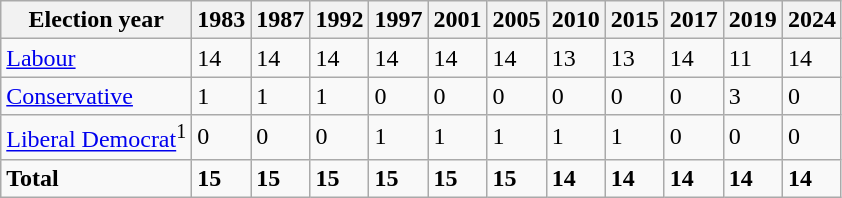<table class="wikitable">
<tr>
<th>Election year</th>
<th>1983</th>
<th>1987</th>
<th>1992</th>
<th>1997</th>
<th>2001</th>
<th>2005</th>
<th>2010</th>
<th>2015</th>
<th>2017</th>
<th>2019</th>
<th>2024</th>
</tr>
<tr>
<td><a href='#'>Labour</a></td>
<td>14</td>
<td>14</td>
<td>14</td>
<td>14</td>
<td>14</td>
<td>14</td>
<td>13</td>
<td>13</td>
<td>14</td>
<td>11</td>
<td>14</td>
</tr>
<tr>
<td><a href='#'>Conservative</a></td>
<td>1</td>
<td>1</td>
<td>1</td>
<td>0</td>
<td>0</td>
<td>0</td>
<td>0</td>
<td>0</td>
<td>0</td>
<td>3</td>
<td>0</td>
</tr>
<tr>
<td><a href='#'>Liberal Democrat</a><sup>1</sup></td>
<td>0</td>
<td>0</td>
<td>0</td>
<td>1</td>
<td>1</td>
<td>1</td>
<td>1</td>
<td>1</td>
<td>0</td>
<td>0</td>
<td>0</td>
</tr>
<tr>
<td><strong>Total</strong></td>
<td><strong>15</strong></td>
<td><strong>15</strong></td>
<td><strong>15</strong></td>
<td><strong>15</strong></td>
<td><strong>15</strong></td>
<td><strong>15</strong></td>
<td><strong>14</strong></td>
<td><strong>14</strong></td>
<td><strong>14</strong></td>
<td><strong>14</strong></td>
<td><strong>14</strong></td>
</tr>
</table>
